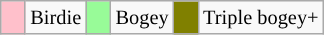<table class="wikitable" span=50 style="font-size:85%;">
<tr>
<td style="background: Pink;" width=10></td>
<td>Birdie</td>
<td style="background: PaleGreen;" width=10></td>
<td>Bogey<br></td>
<td style="background: Olive;" width=10></td>
<td>Triple bogey+</td>
</tr>
</table>
